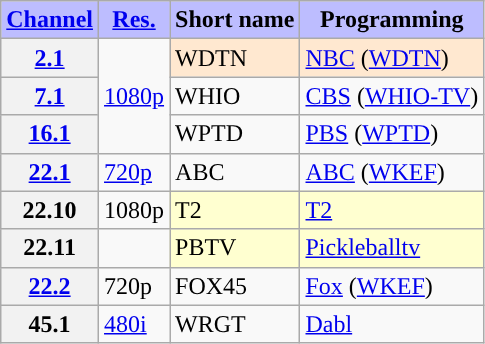<table class="wikitable">
<tr>
<th style="background-color: #bdbdff" scope = "col"><a href='#'>Channel</a></th>
<th style="background-color: #bdbdff" scope = "col"><a href='#'>Res.</a></th>
<th style="background-color: #bdbdff" scope = "col">Short name</th>
<th style="background-color: #bdbdff" scope = "col">Programming</th>
</tr>
<tr>
<th scope = "row"><a href='#'>2.1</a></th>
<td rowspan=3><a href='#'>1080p</a></td>
<td style="background-color:#ffe8d0">WDTN</td>
<td style="background-color:#ffe8d0"><a href='#'>NBC</a> (<a href='#'>WDTN</a>) </td>
</tr>
<tr>
<th scope = "row"><a href='#'>7.1</a></th>
<td>WHIO</td>
<td><a href='#'>CBS</a> (<a href='#'>WHIO-TV</a>)</td>
</tr>
<tr>
<th scope = "row"><a href='#'>16.1</a></th>
<td>WPTD</td>
<td><a href='#'>PBS</a> (<a href='#'>WPTD</a>)</td>
</tr>
<tr>
<th scope = "row"><a href='#'>22.1</a></th>
<td><a href='#'>720p</a></td>
<td>ABC</td>
<td><a href='#'>ABC</a> (<a href='#'>WKEF</a>)</td>
</tr>
<tr>
<th scope = "row">22.10</th>
<td>1080p</td>
<td style="background-color:#ffffd0">T2</td>
<td style="background-color:#ffffd0"><a href='#'>T2</a></td>
</tr>
<tr>
<th scope = "row">22.11</th>
<td></td>
<td style="background-color:#ffffd0">PBTV</td>
<td style="background-color:#ffffd0"><a href='#'>Pickleballtv</a></td>
</tr>
<tr>
<th scope = "row"><a href='#'>22.2</a></th>
<td>720p</td>
<td>FOX45</td>
<td><a href='#'>Fox</a> (<a href='#'>WKEF</a>)</td>
</tr>
<tr>
<th scope = "row">45.1</th>
<td><a href='#'>480i</a></td>
<td>WRGT</td>
<td><a href='#'>Dabl</a></td>
</tr>
</table>
